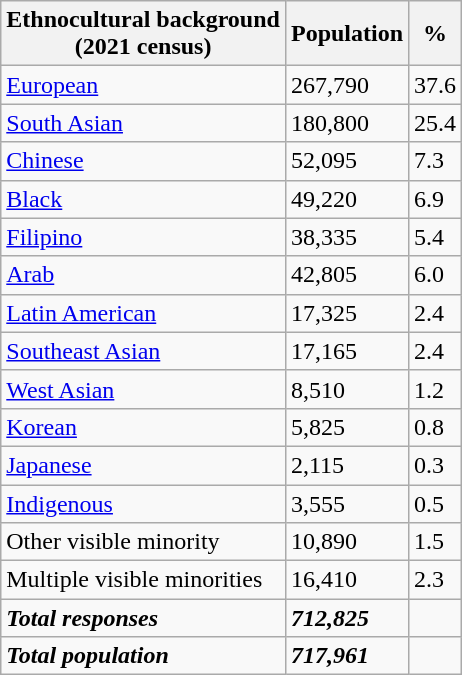<table class="wikitable">
<tr>
<th>Ethnocultural background<br>(2021 census)</th>
<th>Population</th>
<th>%</th>
</tr>
<tr>
<td><a href='#'>European</a></td>
<td>267,790</td>
<td>37.6</td>
</tr>
<tr>
<td><a href='#'>South Asian</a></td>
<td>180,800</td>
<td>25.4</td>
</tr>
<tr>
<td><a href='#'>Chinese</a></td>
<td>52,095</td>
<td>7.3</td>
</tr>
<tr>
<td><a href='#'>Black</a></td>
<td>49,220</td>
<td>6.9</td>
</tr>
<tr>
<td><a href='#'>Filipino</a></td>
<td>38,335</td>
<td>5.4</td>
</tr>
<tr>
<td><a href='#'>Arab</a></td>
<td>42,805</td>
<td>6.0</td>
</tr>
<tr>
<td><a href='#'>Latin American</a></td>
<td>17,325</td>
<td>2.4</td>
</tr>
<tr>
<td><a href='#'>Southeast Asian</a></td>
<td>17,165</td>
<td>2.4</td>
</tr>
<tr>
<td><a href='#'>West Asian</a></td>
<td>8,510</td>
<td>1.2</td>
</tr>
<tr>
<td><a href='#'>Korean</a></td>
<td>5,825</td>
<td>0.8</td>
</tr>
<tr>
<td><a href='#'>Japanese</a></td>
<td>2,115</td>
<td>0.3</td>
</tr>
<tr>
<td><a href='#'>Indigenous</a></td>
<td>3,555</td>
<td>0.5</td>
</tr>
<tr>
<td>Other visible minority</td>
<td>10,890</td>
<td>1.5</td>
</tr>
<tr>
<td>Multiple visible minorities</td>
<td>16,410</td>
<td>2.3</td>
</tr>
<tr>
<td><strong><em>Total responses</em></strong></td>
<td><strong><em>712,825</em></strong></td>
<td><strong><em></em></strong></td>
</tr>
<tr>
<td><strong><em>Total population</em></strong></td>
<td><strong><em>717,961</em></strong></td>
<td><strong><em></em></strong></td>
</tr>
</table>
